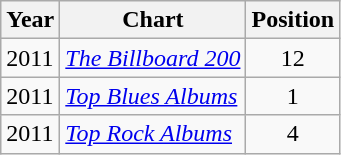<table class="wikitable">
<tr>
<th>Year</th>
<th>Chart</th>
<th>Position</th>
</tr>
<tr>
<td>2011</td>
<td><em><a href='#'>The Billboard 200</a></em></td>
<td align="center">12</td>
</tr>
<tr>
<td>2011</td>
<td><em><a href='#'>Top Blues Albums</a></em></td>
<td align="center">1</td>
</tr>
<tr>
<td>2011</td>
<td><em><a href='#'>Top Rock Albums</a></em></td>
<td align="center">4</td>
</tr>
</table>
